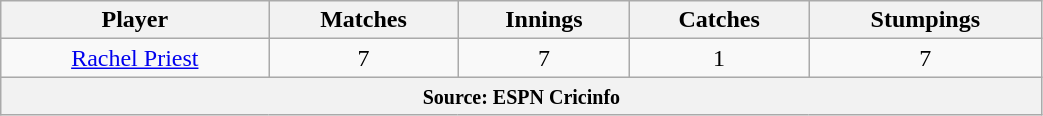<table class="wikitable" style="text-align:center; width:55%;">
<tr>
<th>Player</th>
<th>Matches</th>
<th>Innings</th>
<th>Catches</th>
<th>Stumpings</th>
</tr>
<tr>
<td><a href='#'>Rachel Priest</a></td>
<td>7</td>
<td>7</td>
<td>1</td>
<td>7</td>
</tr>
<tr>
<th colspan="5"><small>Source: ESPN Cricinfo </small></th>
</tr>
</table>
